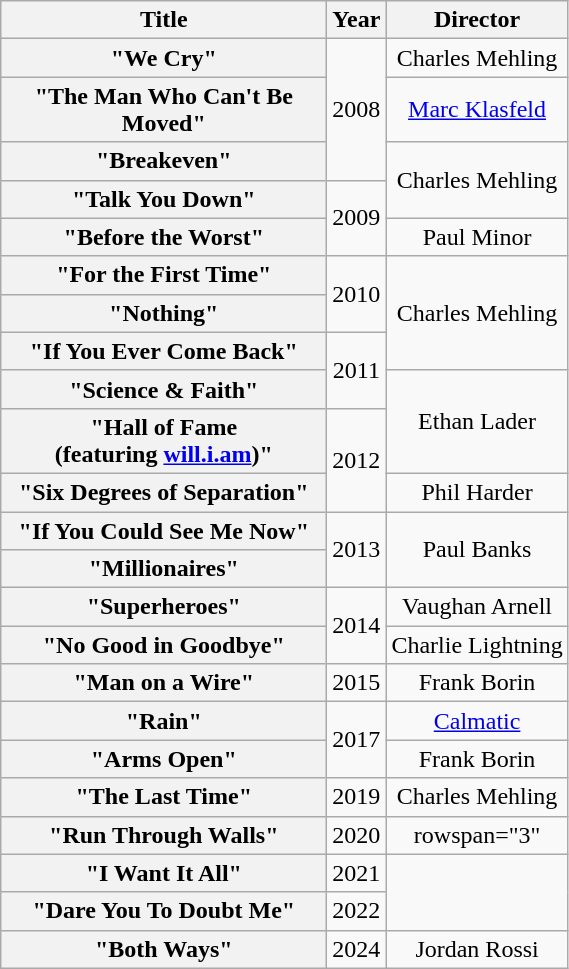<table class="wikitable plainrowheaders" style="text-align:center;">
<tr>
<th style="width:210px;">Title</th>
<th scope="col">Year</th>
<th scope="col">Director</th>
</tr>
<tr>
<th scope="row">"We Cry"</th>
<td rowspan="3">2008</td>
<td>Charles Mehling</td>
</tr>
<tr>
<th scope="row">"The Man Who Can't Be Moved"</th>
<td><a href='#'>Marc Klasfeld</a></td>
</tr>
<tr>
<th scope="row">"Breakeven"</th>
<td rowspan="2">Charles Mehling</td>
</tr>
<tr>
<th scope="row">"Talk You Down"</th>
<td rowspan="2">2009</td>
</tr>
<tr>
<th scope="row">"Before the Worst"</th>
<td>Paul Minor</td>
</tr>
<tr>
<th scope="row">"For the First Time"</th>
<td rowspan="2">2010</td>
<td rowspan="3">Charles Mehling</td>
</tr>
<tr>
<th scope="row">"Nothing"</th>
</tr>
<tr>
<th scope="row">"If You Ever Come Back"</th>
<td rowspan="2">2011</td>
</tr>
<tr>
<th scope="row">"Science & Faith"</th>
<td rowspan="2">Ethan Lader</td>
</tr>
<tr>
<th scope="row">"Hall of Fame<br><span>(featuring <a href='#'>will.i.am</a>)</span>"</th>
<td rowspan="2">2012</td>
</tr>
<tr>
<th scope="row">"Six Degrees of Separation"</th>
<td>Phil Harder</td>
</tr>
<tr>
<th scope="row">"If You Could See Me Now"</th>
<td rowspan="2">2013</td>
<td rowspan="2">Paul Banks</td>
</tr>
<tr>
<th scope="row">"Millionaires"</th>
</tr>
<tr>
<th scope="row">"Superheroes"</th>
<td rowspan="2">2014</td>
<td>Vaughan Arnell</td>
</tr>
<tr>
<th scope="row">"No Good in Goodbye"</th>
<td>Charlie Lightning</td>
</tr>
<tr>
<th scope="row">"Man on a Wire"</th>
<td>2015</td>
<td>Frank Borin</td>
</tr>
<tr>
<th scope="row">"Rain"</th>
<td rowspan="2">2017</td>
<td><a href='#'>Calmatic</a></td>
</tr>
<tr>
<th scope="row">"Arms Open"</th>
<td>Frank Borin</td>
</tr>
<tr>
<th scope="row">"The Last Time"</th>
<td>2019</td>
<td>Charles Mehling</td>
</tr>
<tr>
<th scope="row">"Run Through Walls"</th>
<td>2020</td>
<td>rowspan="3" </td>
</tr>
<tr>
<th scope="row">"I Want It All"</th>
<td>2021</td>
</tr>
<tr>
<th scope="row">"Dare You To Doubt Me"</th>
<td>2022</td>
</tr>
<tr>
<th scope="row">"Both Ways"</th>
<td>2024</td>
<td>Jordan Rossi</td>
</tr>
</table>
